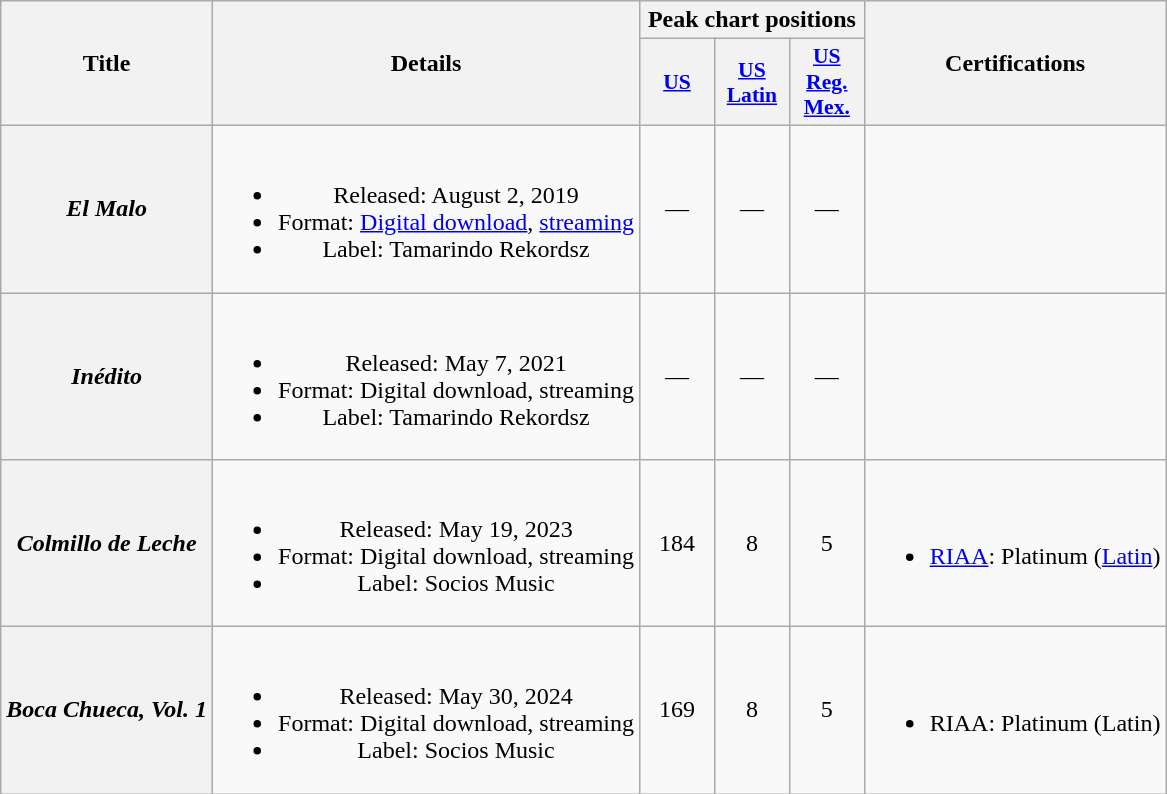<table class="wikitable plainrowheaders" style="text-align:center;">
<tr>
<th scope="col" rowspan="2">Title</th>
<th scope="col" rowspan="2">Details</th>
<th scope="col" colspan="3">Peak chart positions</th>
<th scope="col" rowspan="2">Certifications</th>
</tr>
<tr>
<th scope="col" style="width:3em;font-size:90%;"><a href='#'>US</a><br></th>
<th scope="col" style="width:3em;font-size:90%;"><a href='#'>US<br>Latin</a><br></th>
<th scope="col" style="width:3em;font-size:90%;"><a href='#'>US<br>Reg.<br>Mex.</a><br></th>
</tr>
<tr>
<th scope="row"><em>El Malo</em></th>
<td><br><ul><li>Released: August 2, 2019</li><li>Format: <a href='#'>Digital download</a>, <a href='#'>streaming</a></li><li>Label: Tamarindo Rekordsz</li></ul></td>
<td>—</td>
<td>—</td>
<td>—</td>
<td></td>
</tr>
<tr>
<th scope="row"><em>Inédito</em></th>
<td><br><ul><li>Released: May 7, 2021</li><li>Format: Digital download, streaming</li><li>Label: Tamarindo Rekordsz</li></ul></td>
<td>—</td>
<td>—</td>
<td>—</td>
<td></td>
</tr>
<tr>
<th scope="row"><em>Colmillo de Leche</em></th>
<td><br><ul><li>Released: May 19, 2023</li><li>Format: Digital download, streaming</li><li>Label: Socios Music</li></ul></td>
<td>184</td>
<td>8</td>
<td>5</td>
<td><br><ul><li><a href='#'>RIAA</a>: Platinum (<a href='#'>Latin</a>)</li></ul></td>
</tr>
<tr>
<th scope="row"><em>Boca Chueca, Vol. 1</em></th>
<td><br><ul><li>Released: May 30, 2024</li><li>Format: Digital download, streaming</li><li>Label: Socios Music</li></ul></td>
<td>169</td>
<td>8</td>
<td>5</td>
<td><br><ul><li>RIAA: Platinum (Latin)</li></ul></td>
</tr>
</table>
